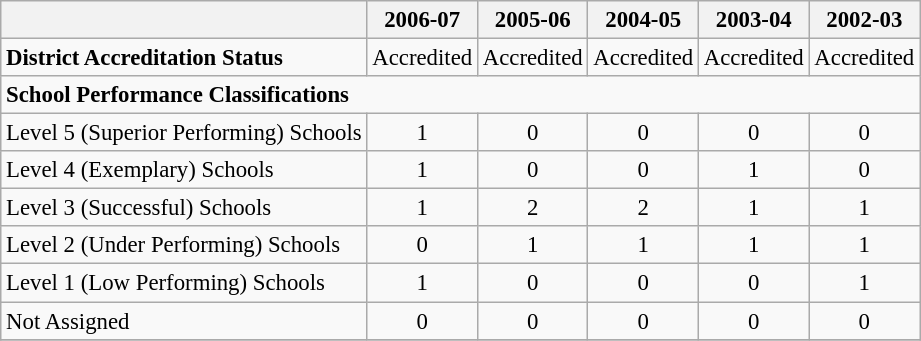<table class="wikitable" style="font-size: 95%;">
<tr>
<th></th>
<th>2006-07</th>
<th>2005-06</th>
<th>2004-05</th>
<th>2003-04</th>
<th>2002-03</th>
</tr>
<tr>
<td align="left"><strong>District Accreditation Status</strong></td>
<td align="center">Accredited</td>
<td align="center">Accredited</td>
<td align="center">Accredited</td>
<td align="center">Accredited</td>
<td align="center">Accredited</td>
</tr>
<tr>
<td align="left" colspan="6"><strong>School Performance Classifications</strong></td>
</tr>
<tr>
<td align="left">Level 5 (Superior Performing) Schools</td>
<td align="center">1</td>
<td align="center">0</td>
<td align="center">0</td>
<td align="center">0</td>
<td align="center">0</td>
</tr>
<tr>
<td align="left">Level 4 (Exemplary) Schools</td>
<td align="center">1</td>
<td align="center">0</td>
<td align="center">0</td>
<td align="center">1</td>
<td align="center">0</td>
</tr>
<tr>
<td align="left">Level 3 (Successful) Schools</td>
<td align="center">1</td>
<td align="center">2</td>
<td align="center">2</td>
<td align="center">1</td>
<td align="center">1</td>
</tr>
<tr>
<td align="left">Level 2 (Under Performing) Schools</td>
<td align="center">0</td>
<td align="center">1</td>
<td align="center">1</td>
<td align="center">1</td>
<td align="center">1</td>
</tr>
<tr>
<td align="left">Level 1 (Low Performing) Schools</td>
<td align="center">1</td>
<td align="center">0</td>
<td align="center">0</td>
<td align="center">0</td>
<td align="center">1</td>
</tr>
<tr>
<td align="left">Not Assigned</td>
<td align="center">0</td>
<td align="center">0</td>
<td align="center">0</td>
<td align="center">0</td>
<td align="center">0</td>
</tr>
<tr>
</tr>
</table>
